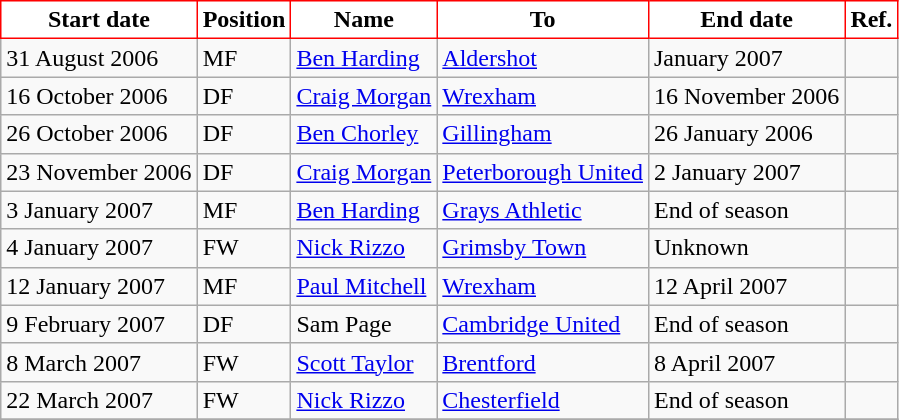<table class="wikitable">
<tr>
<th style="background:#FFFFFF; color:black; border:1px solid red;">Start date</th>
<th style="background:#FFFFFF; color:black; border:1px solid red;">Position</th>
<th style="background:#FFFFFF; color:black; border:1px solid red;">Name</th>
<th style="background:#FFFFFF; color:black; border:1px solid red;">To</th>
<th style="background:#FFFFFF; color:black; border:1px solid red;">End date</th>
<th style="background:#FFFFFF; color:black; border:1px solid red;">Ref.</th>
</tr>
<tr>
<td>31 August 2006</td>
<td>MF</td>
<td> <a href='#'>Ben Harding</a></td>
<td><a href='#'>Aldershot</a></td>
<td>January 2007</td>
<td></td>
</tr>
<tr>
<td>16 October 2006</td>
<td>DF</td>
<td> <a href='#'>Craig Morgan</a></td>
<td><a href='#'>Wrexham</a></td>
<td>16 November 2006</td>
<td></td>
</tr>
<tr>
<td>26 October 2006</td>
<td>DF</td>
<td> <a href='#'>Ben Chorley</a></td>
<td><a href='#'>Gillingham</a></td>
<td>26 January 2006</td>
<td></td>
</tr>
<tr>
<td>23 November 2006</td>
<td>DF</td>
<td> <a href='#'>Craig Morgan</a></td>
<td><a href='#'>Peterborough United</a></td>
<td>2 January 2007</td>
<td></td>
</tr>
<tr>
<td>3 January 2007</td>
<td>MF</td>
<td> <a href='#'>Ben Harding</a></td>
<td><a href='#'>Grays Athletic</a></td>
<td>End of season</td>
<td></td>
</tr>
<tr>
<td>4 January 2007</td>
<td>FW</td>
<td> <a href='#'>Nick Rizzo</a></td>
<td><a href='#'>Grimsby Town</a></td>
<td>Unknown</td>
<td></td>
</tr>
<tr>
<td>12 January 2007</td>
<td>MF</td>
<td> <a href='#'>Paul Mitchell</a></td>
<td> <a href='#'>Wrexham</a></td>
<td>12 April 2007</td>
<td></td>
</tr>
<tr>
<td>9 February 2007</td>
<td>DF</td>
<td> Sam Page</td>
<td><a href='#'>Cambridge United</a></td>
<td>End of season</td>
<td></td>
</tr>
<tr>
<td>8 March 2007</td>
<td>FW</td>
<td> <a href='#'>Scott Taylor</a></td>
<td><a href='#'>Brentford</a></td>
<td>8 April 2007</td>
<td></td>
</tr>
<tr>
<td>22 March 2007</td>
<td>FW</td>
<td> <a href='#'>Nick Rizzo</a></td>
<td><a href='#'>Chesterfield</a></td>
<td>End of season</td>
<td></td>
</tr>
<tr>
</tr>
</table>
